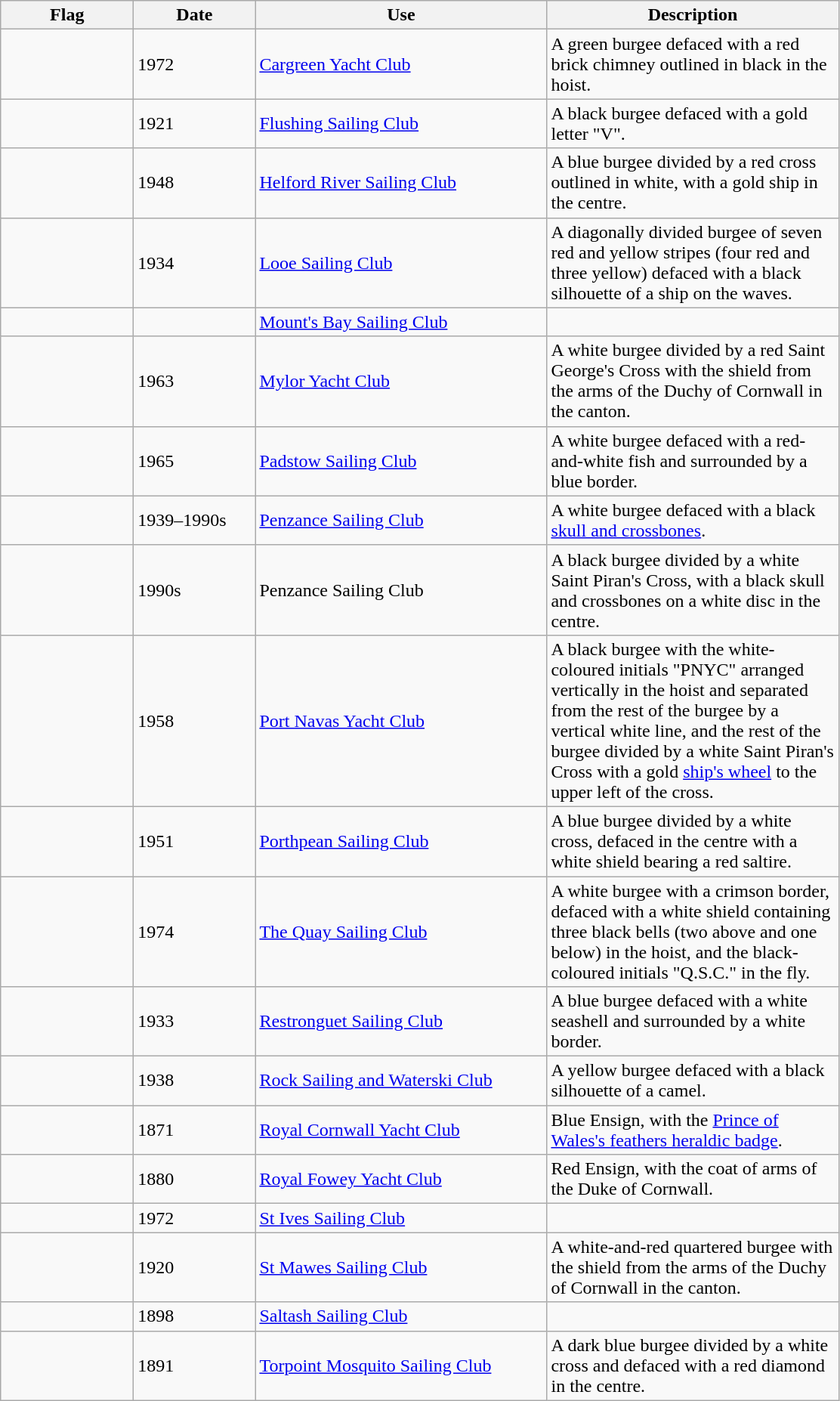<table class="wikitable">
<tr>
<th width="110">Flag</th>
<th width="100">Date</th>
<th width="250">Use</th>
<th width="250">Description</th>
</tr>
<tr>
<td></td>
<td>1972</td>
<td><a href='#'>Cargreen Yacht Club</a></td>
<td>A green burgee defaced with a red brick chimney outlined in black in the hoist.</td>
</tr>
<tr>
<td></td>
<td>1921</td>
<td><a href='#'>Flushing Sailing Club</a></td>
<td>A black burgee defaced with a gold letter "V".</td>
</tr>
<tr>
<td></td>
<td>1948</td>
<td><a href='#'>Helford River Sailing Club</a></td>
<td>A blue burgee divided by a red cross outlined in white, with a gold ship in the centre.</td>
</tr>
<tr>
<td></td>
<td>1934</td>
<td><a href='#'>Looe Sailing Club</a></td>
<td>A diagonally divided burgee of seven red and yellow stripes (four red and three yellow) defaced with a black silhouette of a ship on the waves.</td>
</tr>
<tr>
<td></td>
<td></td>
<td><a href='#'>Mount's Bay Sailing Club</a></td>
<td></td>
</tr>
<tr>
<td></td>
<td>1963</td>
<td><a href='#'>Mylor Yacht Club</a></td>
<td>A white burgee divided by a red Saint George's Cross with the shield from the arms of the Duchy of Cornwall in the canton.</td>
</tr>
<tr>
<td></td>
<td>1965</td>
<td><a href='#'>Padstow Sailing Club</a></td>
<td>A white burgee defaced with a red-and-white fish and surrounded by a blue border.</td>
</tr>
<tr>
<td></td>
<td>1939–1990s</td>
<td><a href='#'>Penzance Sailing Club</a></td>
<td>A white burgee defaced with a black <a href='#'>skull and crossbones</a>.</td>
</tr>
<tr>
<td></td>
<td>1990s</td>
<td>Penzance Sailing Club</td>
<td>A black burgee divided by a white Saint Piran's Cross, with a black skull and crossbones on a white disc in the centre.</td>
</tr>
<tr>
<td></td>
<td>1958</td>
<td><a href='#'>Port Navas Yacht Club</a></td>
<td>A black burgee with the white-coloured initials "PNYC" arranged vertically in the hoist and separated from the rest of the burgee by a vertical white line, and the rest of the burgee divided by a white Saint Piran's Cross with a gold <a href='#'>ship's wheel</a> to the upper left of the cross.</td>
</tr>
<tr>
<td></td>
<td>1951</td>
<td><a href='#'>Porthpean Sailing Club</a></td>
<td>A blue burgee divided by a white cross, defaced in the centre with a white shield bearing a red saltire.</td>
</tr>
<tr>
<td></td>
<td>1974</td>
<td><a href='#'>The Quay Sailing Club</a></td>
<td>A white burgee with a crimson border, defaced with a white shield containing three black bells (two above and one below) in the hoist, and the black-coloured initials "Q.S.C." in the fly.</td>
</tr>
<tr>
<td></td>
<td>1933</td>
<td><a href='#'>Restronguet Sailing Club</a></td>
<td>A blue burgee defaced with a white seashell and surrounded by a white border.</td>
</tr>
<tr>
<td></td>
<td>1938</td>
<td><a href='#'>Rock Sailing and Waterski Club</a></td>
<td>A yellow burgee defaced with a black silhouette of a camel.</td>
</tr>
<tr>
<td> </td>
<td>1871</td>
<td><a href='#'>Royal Cornwall Yacht Club</a></td>
<td>Blue Ensign, with the <a href='#'>Prince of Wales's feathers heraldic badge</a>.</td>
</tr>
<tr>
<td> </td>
<td>1880</td>
<td><a href='#'>Royal Fowey Yacht Club</a></td>
<td>Red Ensign, with the coat of arms of the Duke of Cornwall.</td>
</tr>
<tr>
<td> </td>
<td>1972</td>
<td><a href='#'>St Ives Sailing Club</a></td>
<td></td>
</tr>
<tr>
<td></td>
<td>1920</td>
<td><a href='#'>St Mawes Sailing Club</a></td>
<td>A white-and-red quartered burgee with the shield from the arms of the Duchy of Cornwall in the canton.</td>
</tr>
<tr>
<td></td>
<td>1898</td>
<td><a href='#'>Saltash Sailing Club</a></td>
<td></td>
</tr>
<tr>
<td></td>
<td>1891</td>
<td><a href='#'>Torpoint Mosquito Sailing Club</a></td>
<td>A dark blue burgee divided by a white cross and defaced with a red diamond in the centre.</td>
</tr>
</table>
